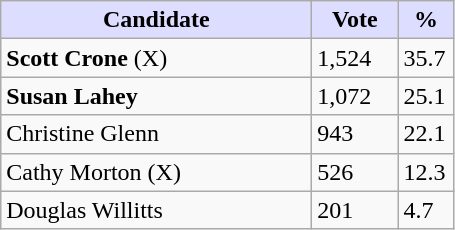<table class="wikitable">
<tr>
<th style="background:#ddf; width:200px;">Candidate</th>
<th style="background:#ddf; width:50px;">Vote</th>
<th style="background:#ddf; width:30px;">%</th>
</tr>
<tr>
<td><strong>Scott Crone</strong> (X)</td>
<td>1,524</td>
<td>35.7</td>
</tr>
<tr>
<td><strong>Susan Lahey</strong></td>
<td>1,072</td>
<td>25.1</td>
</tr>
<tr>
<td>Christine Glenn</td>
<td>943</td>
<td>22.1</td>
</tr>
<tr>
<td>Cathy Morton (X)</td>
<td>526</td>
<td>12.3</td>
</tr>
<tr>
<td>Douglas Willitts</td>
<td>201</td>
<td>4.7</td>
</tr>
</table>
